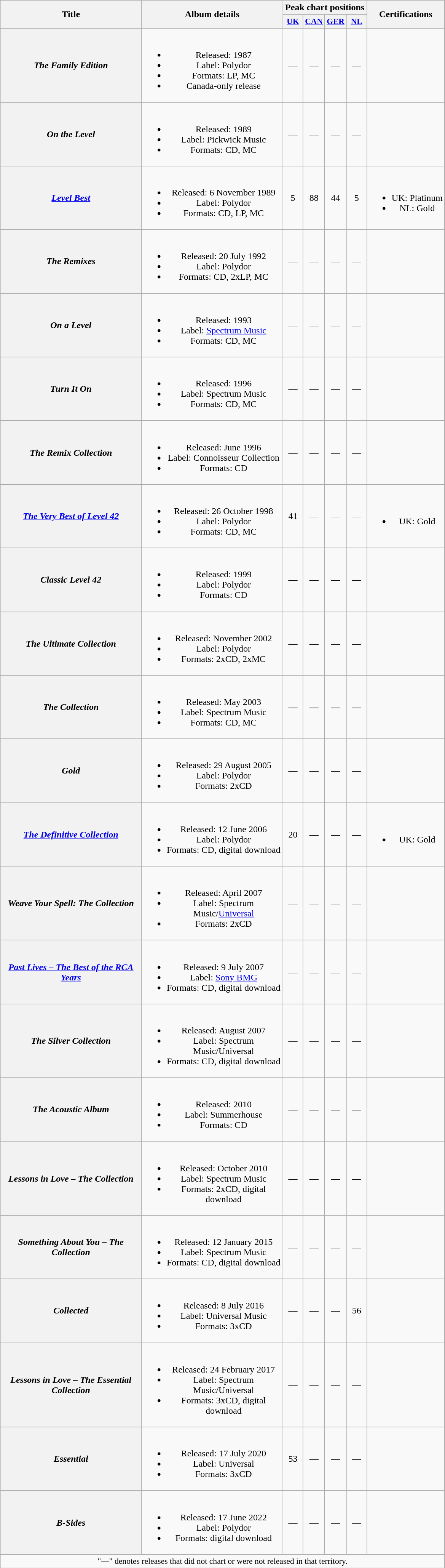<table class="wikitable plainrowheaders" style="text-align:center;">
<tr>
<th rowspan="2" scope="col" style="width:15em;">Title</th>
<th rowspan="2" scope="col" style="width:15em;">Album details</th>
<th colspan="4">Peak chart positions</th>
<th rowspan="2">Certifications</th>
</tr>
<tr>
<th scope="col" style="width:2em;font-size:90%;"><a href='#'>UK</a><br></th>
<th scope="col" style="width:2em;font-size:90%;"><a href='#'>CAN</a><br></th>
<th scope="col" style="width:2em;font-size:90%;"><a href='#'>GER</a><br></th>
<th scope="col" style="width:2em;font-size:90%;"><a href='#'>NL</a><br></th>
</tr>
<tr>
<th scope="row"><em>The Family Edition</em></th>
<td><br><ul><li>Released: 1987</li><li>Label: Polydor</li><li>Formats: LP, MC</li><li>Canada-only release</li></ul></td>
<td>—</td>
<td>—</td>
<td>—</td>
<td>—</td>
<td></td>
</tr>
<tr>
<th scope="row"><em>On the Level</em></th>
<td><br><ul><li>Released: 1989</li><li>Label: Pickwick Music</li><li>Formats: CD, MC</li></ul></td>
<td>—</td>
<td>—</td>
<td>—</td>
<td>—</td>
<td></td>
</tr>
<tr>
<th scope="row"><em><a href='#'>Level Best</a></em></th>
<td><br><ul><li>Released: 6 November 1989</li><li>Label: Polydor</li><li>Formats: CD, LP, MC</li></ul></td>
<td>5</td>
<td>88</td>
<td>44</td>
<td>5</td>
<td><br><ul><li>UK: Platinum</li><li>NL: Gold</li></ul></td>
</tr>
<tr>
<th scope="row"><em>The Remixes</em></th>
<td><br><ul><li>Released: 20 July 1992</li><li>Label: Polydor</li><li>Formats: CD, 2xLP, MC</li></ul></td>
<td>—</td>
<td>—</td>
<td>—</td>
<td>—</td>
<td></td>
</tr>
<tr>
<th scope="row"><em>On a Level</em></th>
<td><br><ul><li>Released: 1993</li><li>Label: <a href='#'>Spectrum Music</a></li><li>Formats: CD, MC</li></ul></td>
<td>—</td>
<td>—</td>
<td>—</td>
<td>—</td>
<td></td>
</tr>
<tr>
<th scope="row"><em>Turn It On</em></th>
<td><br><ul><li>Released: 1996</li><li>Label: Spectrum Music</li><li>Formats: CD, MC</li></ul></td>
<td>—</td>
<td>—</td>
<td>—</td>
<td>—</td>
<td></td>
</tr>
<tr>
<th scope="row"><em>The Remix Collection</em></th>
<td><br><ul><li>Released: June 1996</li><li>Label: Connoisseur Collection</li><li>Formats: CD</li></ul></td>
<td>—</td>
<td>—</td>
<td>—</td>
<td>—</td>
<td></td>
</tr>
<tr>
<th scope="row"><em><a href='#'>The Very Best of Level 42</a></em></th>
<td><br><ul><li>Released: 26 October 1998</li><li>Label: Polydor</li><li>Formats: CD, MC</li></ul></td>
<td>41</td>
<td>—</td>
<td>—</td>
<td>—</td>
<td><br><ul><li>UK: Gold</li></ul></td>
</tr>
<tr>
<th scope="row"><em>Classic Level 42</em></th>
<td><br><ul><li>Released: 1999</li><li>Label: Polydor</li><li>Formats: CD</li></ul></td>
<td>—</td>
<td>—</td>
<td>—</td>
<td>—</td>
<td></td>
</tr>
<tr>
<th scope="row"><em>The Ultimate Collection</em></th>
<td><br><ul><li>Released: November 2002</li><li>Label: Polydor</li><li>Formats: 2xCD, 2xMC</li></ul></td>
<td>—</td>
<td>—</td>
<td>—</td>
<td>—</td>
<td></td>
</tr>
<tr>
<th scope="row"><em>The Collection</em></th>
<td><br><ul><li>Released: May 2003</li><li>Label: Spectrum Music</li><li>Formats: CD, MC</li></ul></td>
<td>—</td>
<td>—</td>
<td>—</td>
<td>—</td>
<td></td>
</tr>
<tr>
<th scope="row"><em>Gold</em></th>
<td><br><ul><li>Released: 29 August 2005</li><li>Label: Polydor</li><li>Formats: 2xCD</li></ul></td>
<td>—</td>
<td>—</td>
<td>—</td>
<td>—</td>
<td></td>
</tr>
<tr>
<th scope="row"><em><a href='#'>The Definitive Collection</a></em></th>
<td><br><ul><li>Released: 12 June 2006</li><li>Label: Polydor</li><li>Formats: CD, digital download</li></ul></td>
<td>20</td>
<td>—</td>
<td>—</td>
<td>—</td>
<td><br><ul><li>UK: Gold</li></ul></td>
</tr>
<tr>
<th scope="row"><em>Weave Your Spell: The Collection</em></th>
<td><br><ul><li>Released: April 2007</li><li>Label: Spectrum Music/<a href='#'>Universal</a></li><li>Formats: 2xCD</li></ul></td>
<td>—</td>
<td>—</td>
<td>—</td>
<td>—</td>
<td></td>
</tr>
<tr>
<th scope="row"><em><a href='#'>Past Lives – The Best of the RCA Years</a></em></th>
<td><br><ul><li>Released: 9 July 2007</li><li>Label: <a href='#'>Sony BMG</a></li><li>Formats: CD, digital download</li></ul></td>
<td>—</td>
<td>—</td>
<td>—</td>
<td>—</td>
<td></td>
</tr>
<tr>
<th scope="row"><em>The Silver Collection</em></th>
<td><br><ul><li>Released: August 2007</li><li>Label: Spectrum Music/Universal</li><li>Formats: CD, digital download</li></ul></td>
<td>—</td>
<td>—</td>
<td>—</td>
<td>—</td>
<td></td>
</tr>
<tr>
<th scope="row"><em>The Acoustic Album</em></th>
<td><br><ul><li>Released: 2010</li><li>Label: Summerhouse</li><li>Formats: CD</li></ul></td>
<td>—</td>
<td>—</td>
<td>—</td>
<td>—</td>
<td></td>
</tr>
<tr>
<th scope="row"><em>Lessons in Love – The Collection</em></th>
<td><br><ul><li>Released: October 2010</li><li>Label: Spectrum Music</li><li>Formats: 2xCD, digital download</li></ul></td>
<td>—</td>
<td>—</td>
<td>—</td>
<td>—</td>
<td></td>
</tr>
<tr>
<th scope="row"><em>Something About You – The Collection</em></th>
<td><br><ul><li>Released: 12 January 2015</li><li>Label: Spectrum Music</li><li>Formats: CD, digital download</li></ul></td>
<td>—</td>
<td>—</td>
<td>—</td>
<td>—</td>
<td></td>
</tr>
<tr>
<th scope="row"><em>Collected</em></th>
<td><br><ul><li>Released: 8 July 2016</li><li>Label: Universal Music</li><li>Formats: 3xCD</li></ul></td>
<td>—</td>
<td>—</td>
<td>—</td>
<td>56</td>
<td></td>
</tr>
<tr>
<th scope="row"><em>Lessons in Love – The Essential Collection</em></th>
<td><br><ul><li>Released: 24 February 2017</li><li>Label: Spectrum Music/Universal</li><li>Formats: 3xCD, digital download</li></ul></td>
<td>—</td>
<td>—</td>
<td>—</td>
<td>—</td>
<td></td>
</tr>
<tr>
<th scope="row"><em>Essential</em></th>
<td><br><ul><li>Released: 17 July 2020</li><li>Label: Universal</li><li>Formats: 3xCD</li></ul></td>
<td>53</td>
<td>—</td>
<td>—</td>
<td>—</td>
<td></td>
</tr>
<tr>
<th scope="row"><em>B-Sides</em></th>
<td><br><ul><li>Released: 17 June 2022</li><li>Label: Polydor</li><li>Formats: digital download</li></ul></td>
<td>—</td>
<td>—</td>
<td>—</td>
<td>—</td>
<td></td>
</tr>
<tr>
<td colspan="7" style="font-size:90%">"—" denotes releases that did not chart or were not released in that territory.</td>
</tr>
</table>
